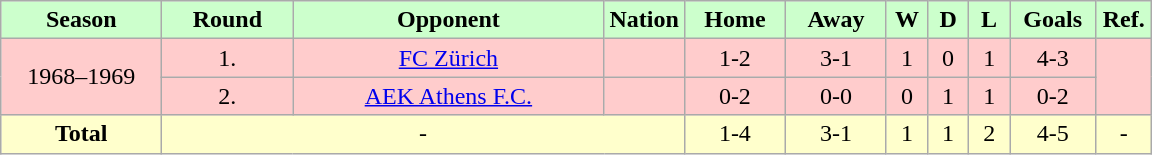<table class="wikitable">
<tr style="text-align:center;">
<th style="width:100px; background:#cfc;">Season</th>
<th style="width:80px; background:#cfc;">Round</th>
<th style="width:200px; background:#cfc;">Opponent</th>
<th style="width:40px; background:#cfc;">Nation</th>
<th style="width:60px; background:#cfc;">Home</th>
<th style="width:60px; background:#cfc;">Away</th>
<th style="width:20px; background:#cfc;">W</th>
<th style="width:20px; background:#cfc;">D</th>
<th style="width:20px; background:#cfc;">L</th>
<th style="width:50px; background:#cfc;">Goals</th>
<th style="width:30px; background:#cfc;">Ref.</th>
</tr>
<tr style="background:#fcc; text-align:center;">
<td rowspan="2">1968–1969</td>
<td>1.</td>
<td><a href='#'>FC Zürich</a></td>
<td></td>
<td>1-2</td>
<td>3-1</td>
<td>1</td>
<td>0</td>
<td>1</td>
<td>4-3</td>
<td rowspan="2"></td>
</tr>
<tr style="background:#fcc; text-align:center;">
<td>2.</td>
<td><a href='#'>AEK Athens F.C.</a></td>
<td></td>
<td>0-2</td>
<td>0-0</td>
<td>0</td>
<td>1</td>
<td>1</td>
<td>0-2</td>
</tr>
<tr style="background:#ffc; text-align:center;">
<td><strong>Total</strong></td>
<td colspan="3">-</td>
<td>1-4</td>
<td>3-1</td>
<td>1</td>
<td>1</td>
<td>2</td>
<td>4-5</td>
<td>-</td>
</tr>
</table>
